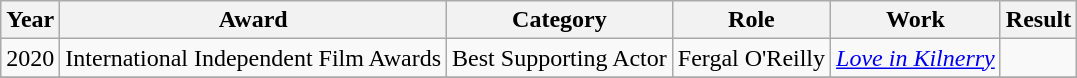<table class="wikitable sortable">
<tr>
<th>Year</th>
<th>Award</th>
<th>Category</th>
<th>Role</th>
<th>Work</th>
<th>Result</th>
</tr>
<tr>
<td>2020</td>
<td>International Independent Film Awards</td>
<td>Best Supporting Actor</td>
<td>Fergal O'Reilly</td>
<td><em><a href='#'>Love in Kilnerry</a></em></td>
<td></td>
</tr>
<tr>
</tr>
</table>
